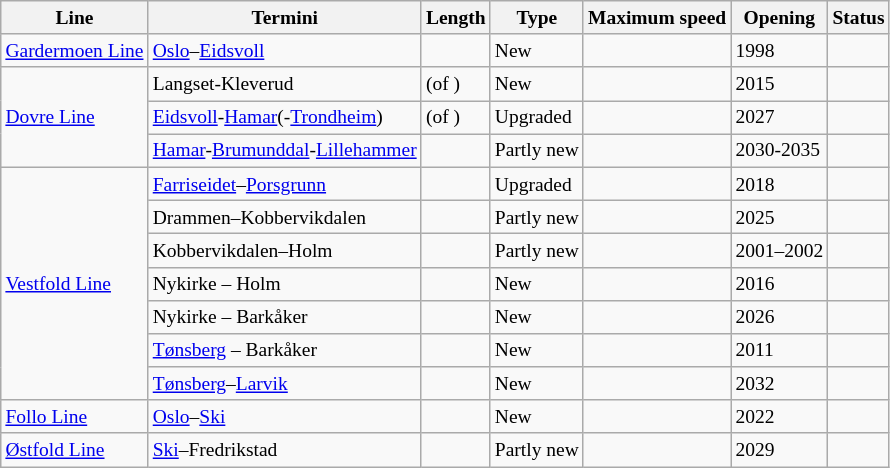<table class="wikitable sortable static-row-numbers static-row-header-hash" style="font-size:small;">
<tr>
<th>Line</th>
<th>Termini</th>
<th data-sort-type="number">Length</th>
<th>Type</th>
<th>Maximum speed</th>
<th>Opening</th>
<th>Status</th>
</tr>
<tr>
<td><a href='#'>Gardermoen Line</a></td>
<td><a href='#'>Oslo</a>–<a href='#'>Eidsvoll</a></td>
<td></td>
<td>New</td>
<td></td>
<td>1998</td>
<td></td>
</tr>
<tr>
<td rowspan="3"><a href='#'>Dovre Line</a></td>
<td>Langset-Kleverud</td>
<td> (of )</td>
<td>New</td>
<td></td>
<td>2015</td>
<td></td>
</tr>
<tr>
<td><a href='#'>Eidsvoll</a>-<a href='#'>Hamar</a>(-<a href='#'>Trondheim</a>)</td>
<td> (of )</td>
<td>Upgraded</td>
<td></td>
<td>2027</td>
<td></td>
</tr>
<tr>
<td><a href='#'>Hamar</a>-<a href='#'>Brumunddal</a>-<a href='#'>Lillehammer</a></td>
<td></td>
<td>Partly new</td>
<td></td>
<td>2030-2035</td>
<td></td>
</tr>
<tr>
<td rowspan="7"><a href='#'>Vestfold Line</a></td>
<td><a href='#'>Farriseidet</a>–<a href='#'>Porsgrunn</a></td>
<td></td>
<td>Upgraded</td>
<td></td>
<td>2018</td>
<td></td>
</tr>
<tr>
<td>Drammen–Kobbervikdalen</td>
<td></td>
<td>Partly new</td>
<td></td>
<td>2025</td>
<td></td>
</tr>
<tr>
<td>Kobbervikdalen–Holm</td>
<td></td>
<td>Partly new</td>
<td></td>
<td>2001–2002</td>
<td></td>
</tr>
<tr>
<td>Nykirke – Holm</td>
<td></td>
<td>New</td>
<td></td>
<td>2016</td>
<td></td>
</tr>
<tr>
<td>Nykirke – Barkåker</td>
<td></td>
<td>New</td>
<td></td>
<td>2026</td>
<td></td>
</tr>
<tr>
<td><a href='#'>Tønsberg</a> – Barkåker</td>
<td></td>
<td>New</td>
<td></td>
<td>2011</td>
<td></td>
</tr>
<tr>
<td><a href='#'>Tønsberg</a>–<a href='#'>Larvik</a></td>
<td></td>
<td>New</td>
<td></td>
<td>2032</td>
<td></td>
</tr>
<tr>
<td><a href='#'>Follo Line</a></td>
<td><a href='#'>Oslo</a>–<a href='#'>Ski</a></td>
<td></td>
<td>New</td>
<td></td>
<td>2022</td>
<td></td>
</tr>
<tr>
<td><a href='#'>Østfold Line</a></td>
<td><a href='#'>Ski</a>–Fredrikstad</td>
<td></td>
<td>Partly new</td>
<td></td>
<td>2029</td>
<td></td>
</tr>
</table>
